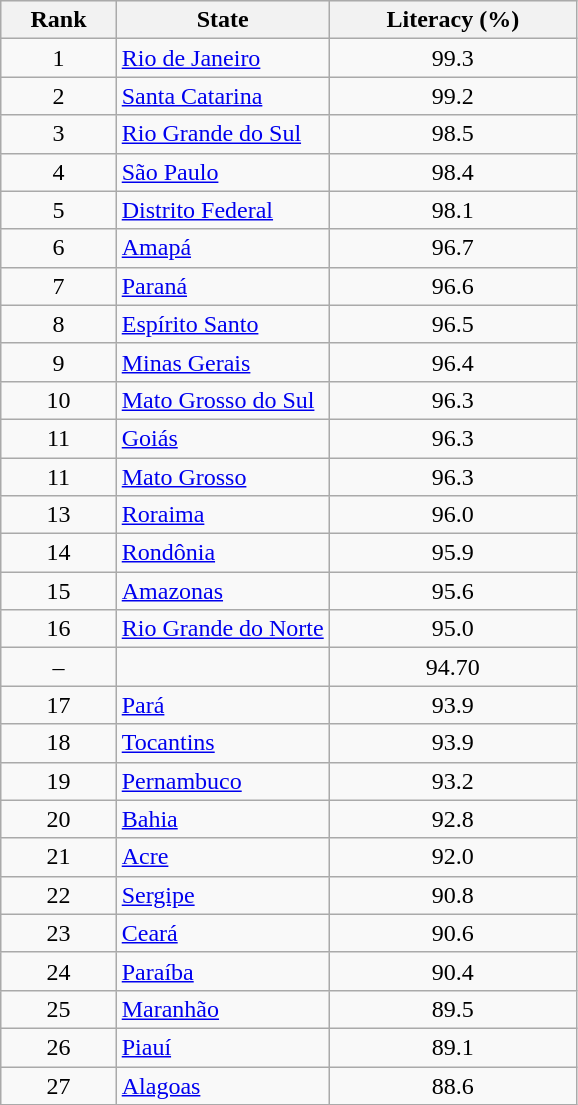<table class="wikitable sortable" style="text-align:center">
<tr bgcolor=#efefef>
<th>Rank</th>
<th width=37%>State</th>
<th>Literacy (%)</th>
</tr>
<tr>
<td>1</td>
<td align="left"><a href='#'>Rio de Janeiro</a></td>
<td>99.3</td>
</tr>
<tr>
<td>2</td>
<td align="left"><a href='#'>Santa Catarina</a></td>
<td>99.2</td>
</tr>
<tr>
<td>3</td>
<td align="left"><a href='#'>Rio Grande do Sul</a></td>
<td>98.5</td>
</tr>
<tr>
<td>4</td>
<td align="left"><a href='#'>São Paulo</a></td>
<td>98.4</td>
</tr>
<tr>
<td>5</td>
<td align="left"><a href='#'>Distrito Federal</a></td>
<td>98.1</td>
</tr>
<tr>
<td>6</td>
<td align="left"><a href='#'>Amapá</a></td>
<td>96.7</td>
</tr>
<tr>
<td>7</td>
<td align="left"><a href='#'>Paraná</a></td>
<td>96.6</td>
</tr>
<tr>
<td>8</td>
<td align="left"><a href='#'>Espírito Santo</a></td>
<td>96.5</td>
</tr>
<tr>
<td>9</td>
<td align="left"><a href='#'>Minas Gerais</a></td>
<td>96.4</td>
</tr>
<tr>
<td>10</td>
<td align="left"><a href='#'>Mato Grosso do Sul</a></td>
<td>96.3</td>
</tr>
<tr>
<td>11</td>
<td align="left"><a href='#'>Goiás</a></td>
<td>96.3</td>
</tr>
<tr>
<td>11</td>
<td align="left"><a href='#'>Mato Grosso</a></td>
<td>96.3</td>
</tr>
<tr>
<td>13</td>
<td align="left"><a href='#'>Roraima</a></td>
<td>96.0</td>
</tr>
<tr>
<td>14</td>
<td align="left"><a href='#'>Rondônia</a></td>
<td>95.9</td>
</tr>
<tr>
<td>15</td>
<td align="left"><a href='#'>Amazonas</a></td>
<td>95.6</td>
</tr>
<tr>
<td>16</td>
<td align="left"><a href='#'>Rio Grande do Norte</a></td>
<td>95.0</td>
</tr>
<tr>
<td>–</td>
<td align="left"></td>
<td>94.70</td>
</tr>
<tr>
<td>17</td>
<td align="left"><a href='#'>Pará</a></td>
<td>93.9</td>
</tr>
<tr>
<td>18</td>
<td align="left"><a href='#'>Tocantins</a></td>
<td>93.9</td>
</tr>
<tr>
<td>19</td>
<td align="left"><a href='#'>Pernambuco</a></td>
<td>93.2</td>
</tr>
<tr>
<td>20</td>
<td align="left"><a href='#'>Bahia</a></td>
<td>92.8</td>
</tr>
<tr>
<td>21</td>
<td align="left"><a href='#'>Acre</a></td>
<td>92.0</td>
</tr>
<tr>
<td>22</td>
<td align="left"><a href='#'>Sergipe</a></td>
<td>90.8</td>
</tr>
<tr>
<td>23</td>
<td align="left"><a href='#'>Ceará</a></td>
<td>90.6</td>
</tr>
<tr>
<td>24</td>
<td align="left"><a href='#'>Paraíba</a></td>
<td>90.4</td>
</tr>
<tr>
<td>25</td>
<td align="left"><a href='#'>Maranhão</a></td>
<td>89.5</td>
</tr>
<tr>
<td>26</td>
<td align="left"><a href='#'>Piauí</a></td>
<td>89.1</td>
</tr>
<tr>
<td>27</td>
<td align="left"><a href='#'>Alagoas</a></td>
<td>88.6</td>
</tr>
</table>
